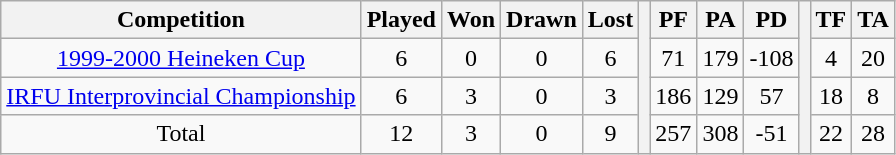<table class="wikitable">
<tr>
<th>Competition</th>
<th>Played</th>
<th>Won</th>
<th>Drawn</th>
<th>Lost</th>
<th rowspan="4"></th>
<th>PF</th>
<th>PA</th>
<th>PD</th>
<th rowspan="4"></th>
<th>TF</th>
<th>TA</th>
</tr>
<tr align=center>
<td><a href='#'>1999-2000 Heineken Cup</a></td>
<td>6</td>
<td>0</td>
<td>0</td>
<td>6</td>
<td>71</td>
<td>179</td>
<td>-108</td>
<td>4</td>
<td>20</td>
</tr>
<tr align=center>
<td><a href='#'>IRFU Interprovincial Championship</a></td>
<td>6</td>
<td>3</td>
<td>0</td>
<td>3</td>
<td>186</td>
<td>129</td>
<td>57</td>
<td>18</td>
<td>8</td>
</tr>
<tr align=center>
<td>Total</td>
<td>12</td>
<td>3</td>
<td>0</td>
<td>9</td>
<td>257</td>
<td>308</td>
<td>-51</td>
<td>22</td>
<td>28</td>
</tr>
</table>
